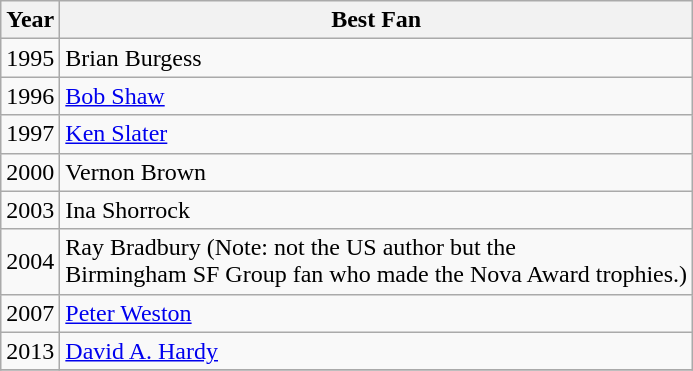<table class="wikitable">
<tr>
<th>Year</th>
<th>Best Fan</th>
</tr>
<tr>
<td>1995</td>
<td>Brian Burgess</td>
</tr>
<tr>
<td>1996</td>
<td><a href='#'>Bob Shaw</a></td>
</tr>
<tr>
<td>1997</td>
<td><a href='#'>Ken Slater</a></td>
</tr>
<tr>
<td>2000</td>
<td>Vernon Brown</td>
</tr>
<tr>
<td>2003</td>
<td>Ina Shorrock</td>
</tr>
<tr>
<td>2004</td>
<td>Ray Bradbury (Note: not the US author but the<br>Birmingham SF Group fan who made the Nova Award trophies.)</td>
</tr>
<tr>
<td>2007</td>
<td><a href='#'>Peter Weston</a></td>
</tr>
<tr>
<td>2013</td>
<td><a href='#'>David A. Hardy</a></td>
</tr>
<tr>
</tr>
</table>
